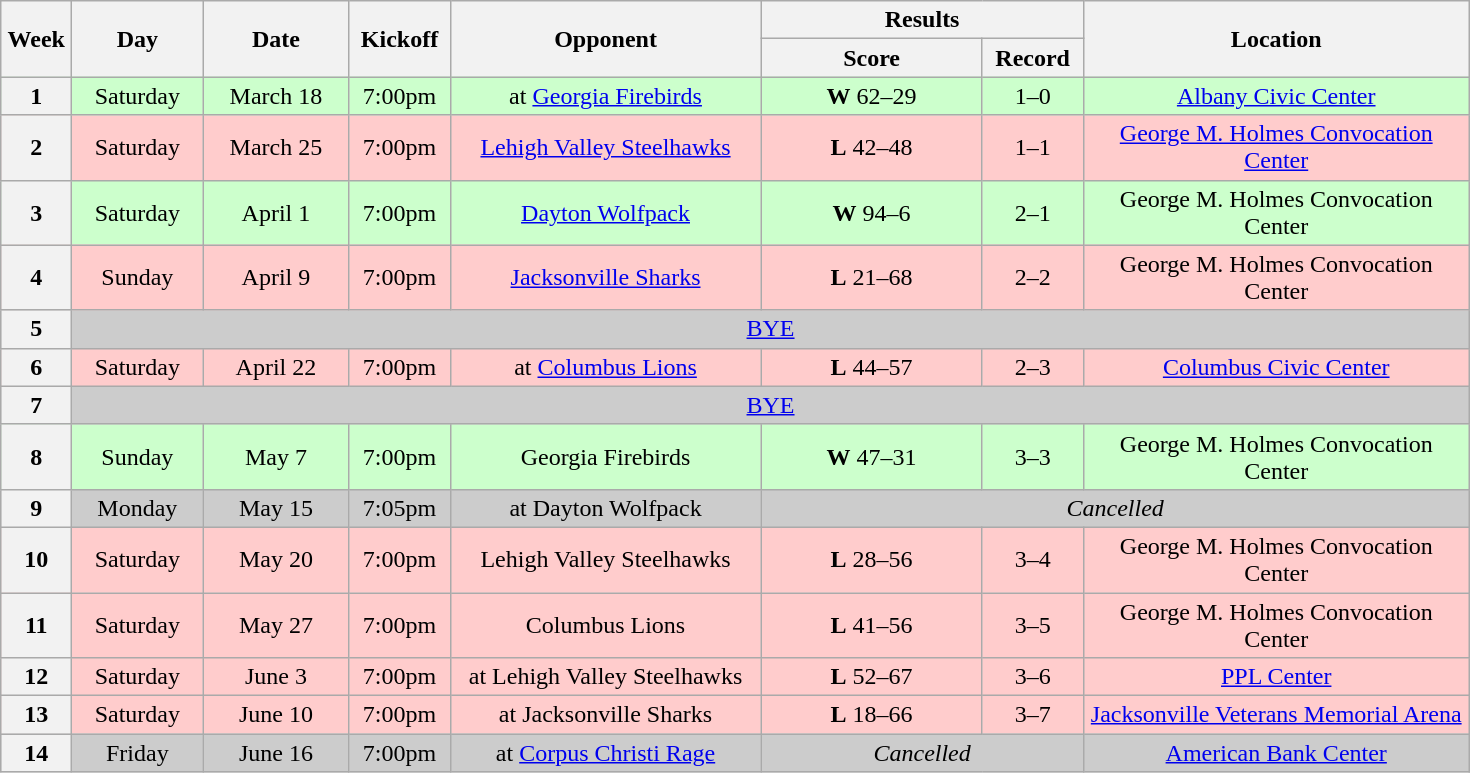<table class="wikitable">
<tr>
<th rowspan="2" width="40">Week</th>
<th rowspan="2" width="80">Day</th>
<th rowspan="2" width="90">Date</th>
<th rowspan="2" width="60">Kickoff</th>
<th rowspan="2" width="200">Opponent</th>
<th colspan="2" width="200">Results</th>
<th rowspan="2" width="250">Location</th>
</tr>
<tr>
<th width="140">Score</th>
<th width="60">Record</th>
</tr>
<tr align="center" bgcolor="#CCFFCC">
<th>1</th>
<td>Saturday</td>
<td>March 18</td>
<td>7:00pm</td>
<td>at <a href='#'>Georgia Firebirds</a></td>
<td><strong>W</strong> 62–29</td>
<td>1–0</td>
<td><a href='#'>Albany Civic Center</a></td>
</tr>
<tr align="center" bgcolor="#FFCCCC">
<th>2</th>
<td>Saturday</td>
<td>March 25</td>
<td>7:00pm</td>
<td><a href='#'>Lehigh Valley Steelhawks</a></td>
<td><strong>L</strong> 42–48</td>
<td>1–1</td>
<td><a href='#'>George M. Holmes Convocation Center</a></td>
</tr>
<tr align="center" bgcolor="#CCFFCC">
<th>3</th>
<td>Saturday</td>
<td>April 1</td>
<td>7:00pm</td>
<td><a href='#'>Dayton Wolfpack</a></td>
<td><strong>W</strong> 94–6</td>
<td>2–1</td>
<td>George M. Holmes Convocation Center</td>
</tr>
<tr align="center"  bgcolor="#FFCCCC">
<th>4</th>
<td>Sunday</td>
<td>April 9</td>
<td>7:00pm</td>
<td><a href='#'>Jacksonville Sharks</a></td>
<td><strong>L</strong> 21–68</td>
<td>2–2</td>
<td>George M. Holmes Convocation Center</td>
</tr>
<tr align="center" bgcolor="#CCCCCC">
<th>5</th>
<td colSpan=7><a href='#'>BYE</a></td>
</tr>
<tr align="center" bgcolor="#FFCCCC">
<th>6</th>
<td>Saturday</td>
<td>April 22</td>
<td>7:00pm</td>
<td>at <a href='#'>Columbus Lions</a></td>
<td><strong>L</strong> 44–57</td>
<td>2–3</td>
<td><a href='#'>Columbus Civic Center</a></td>
</tr>
<tr align="center" bgcolor="#CCCCCC">
<th>7</th>
<td colSpan=7><a href='#'>BYE</a></td>
</tr>
<tr align="center" bgcolor="#CCFFCC">
<th>8</th>
<td>Sunday</td>
<td>May 7</td>
<td>7:00pm</td>
<td>Georgia Firebirds</td>
<td><strong>W</strong> 47–31</td>
<td>3–3</td>
<td>George M. Holmes Convocation Center</td>
</tr>
<tr align="center" bgcolor="CCCCCC">
<th>9</th>
<td>Monday</td>
<td>May 15</td>
<td>7:05pm</td>
<td>at Dayton Wolfpack</td>
<td colspan=3><em>Cancelled</em></td>
</tr>
<tr align="center" bgcolor="#FFCCCC">
<th>10</th>
<td>Saturday</td>
<td>May 20</td>
<td>7:00pm</td>
<td>Lehigh Valley Steelhawks</td>
<td><strong>L</strong> 28–56</td>
<td>3–4</td>
<td>George M. Holmes Convocation Center</td>
</tr>
<tr align="center" bgcolor="#FFCCCC">
<th>11</th>
<td>Saturday</td>
<td>May 27</td>
<td>7:00pm</td>
<td>Columbus Lions</td>
<td><strong>L</strong> 41–56</td>
<td>3–5</td>
<td>George M. Holmes Convocation Center</td>
</tr>
<tr align="center" bgcolor="#FFCCCC">
<th>12</th>
<td>Saturday</td>
<td>June 3</td>
<td>7:00pm</td>
<td>at Lehigh Valley Steelhawks</td>
<td><strong>L</strong> 52–67</td>
<td>3–6</td>
<td><a href='#'>PPL Center</a></td>
</tr>
<tr align="center" bgcolor=#FFCCCC>
<th>13</th>
<td>Saturday</td>
<td>June 10</td>
<td>7:00pm</td>
<td>at Jacksonville Sharks</td>
<td><strong>L</strong> 18–66</td>
<td>3–7</td>
<td><a href='#'>Jacksonville Veterans Memorial Arena</a></td>
</tr>
<tr align="center" bgcolor=#CCCCCC>
<th>14</th>
<td>Friday</td>
<td>June 16</td>
<td>7:00pm</td>
<td>at <a href='#'>Corpus Christi Rage</a></td>
<td colspan="2"><em>Cancelled</em></td>
<td><a href='#'>American Bank Center</a></td>
</tr>
</table>
